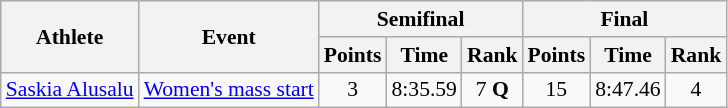<table class="wikitable" style="font-size:90%">
<tr>
<th rowspan=2>Athlete</th>
<th rowspan=2>Event</th>
<th colspan=3>Semifinal</th>
<th colspan=3>Final</th>
</tr>
<tr>
<th>Points</th>
<th>Time</th>
<th>Rank</th>
<th>Points</th>
<th>Time</th>
<th>Rank</th>
</tr>
<tr align=center>
<td align=left><a href='#'>Saskia Alusalu</a></td>
<td align=left><a href='#'>Women's mass start</a></td>
<td>3</td>
<td>8:35.59</td>
<td>7 <strong>Q</strong></td>
<td>15</td>
<td>8:47.46</td>
<td>4</td>
</tr>
</table>
